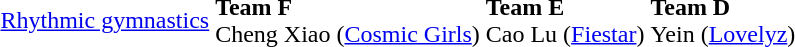<table>
<tr>
<td><a href='#'>Rhythmic gymnastics</a></td>
<td><strong>Team F</strong><br>Cheng Xiao (<a href='#'>Cosmic Girls</a>)</td>
<td><strong>Team E</strong><br>Cao Lu (<a href='#'>Fiestar</a>)</td>
<td><strong>Team D</strong><br>Yein (<a href='#'>Lovelyz</a>)</td>
</tr>
</table>
